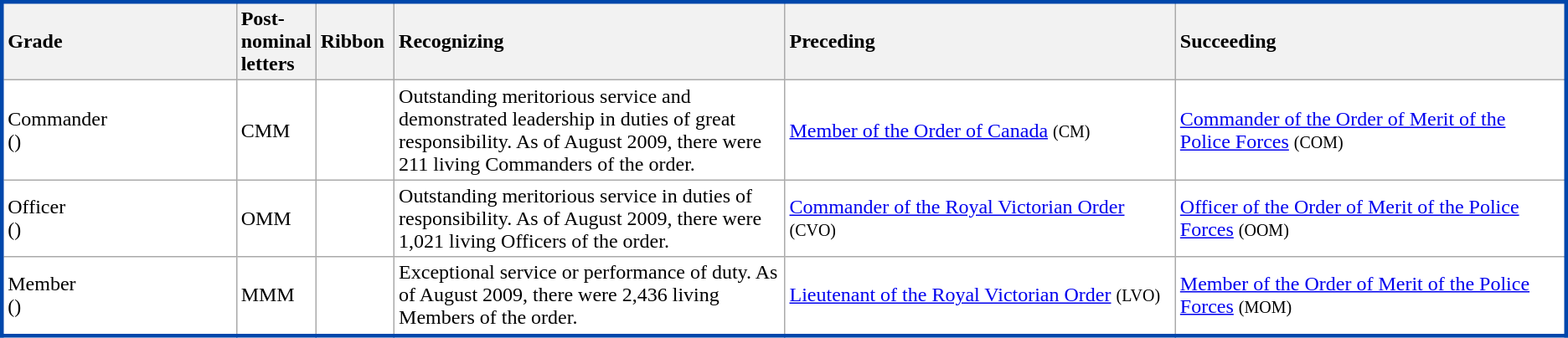<table class="wikitable" style="background:white; border:#0047ab solid;">
<tr style="background:#f8f4ff;">
<th style="width:15%; text-align:left;"><span>Grade</span></th>
<th style="width:5%; text-align:left;"><span>Post-nominal letters</span></th>
<th style="width:5%; text-align:left;"><span>Ribbon</span></th>
<th style="width:25%; text-align:left;"><span>Recognizing</span></th>
<th style="width:25%; text-align:left;"><span>Preceding</span></th>
<th style="width:25%; text-align:left;"><span>Succeeding</span></th>
</tr>
<tr>
<td>Commander<br>()</td>
<td>CMM</td>
<td></td>
<td>Outstanding meritorious service and demonstrated leadership in duties of great responsibility. As of August 2009, there were 211 living Commanders of the order.</td>
<td><a href='#'>Member of the Order of Canada</a> <small>(CM)</small></td>
<td><a href='#'>Commander of the Order of Merit of the Police Forces</a> <small>(COM)</small></td>
</tr>
<tr>
<td>Officer<br>()</td>
<td>OMM</td>
<td></td>
<td>Outstanding meritorious service in duties of responsibility. As of August 2009, there were 1,021 living Officers of the order.</td>
<td><a href='#'>Commander of the Royal Victorian Order</a> <small>(CVO)</small></td>
<td><a href='#'>Officer of the Order of Merit of the Police Forces</a> <small>(OOM)</small></td>
</tr>
<tr>
<td>Member<br>()</td>
<td>MMM</td>
<td></td>
<td>Exceptional service or performance of duty. As of August 2009, there were 2,436 living Members of the order.</td>
<td><a href='#'>Lieutenant of the Royal Victorian Order</a> <small>(LVO)</small></td>
<td><a href='#'>Member of the Order of Merit of the Police Forces</a> <small>(MOM)</small></td>
</tr>
</table>
